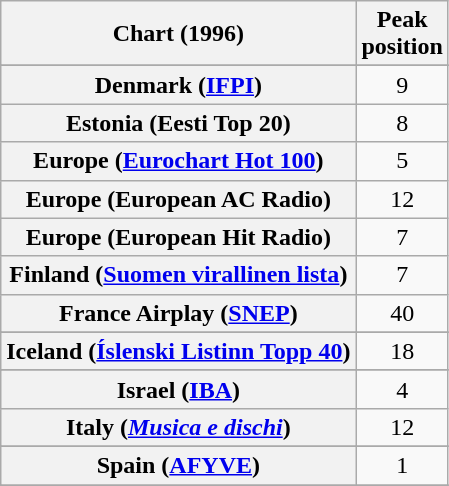<table class="wikitable sortable plainrowheaders" style="text-align:center">
<tr>
<th scope="col">Chart (1996)</th>
<th scope="col">Peak<br>position</th>
</tr>
<tr>
</tr>
<tr>
</tr>
<tr>
</tr>
<tr>
</tr>
<tr>
<th scope="row">Denmark (<a href='#'>IFPI</a>)</th>
<td>9</td>
</tr>
<tr>
<th scope="row">Estonia (Eesti Top 20)</th>
<td align="center">8</td>
</tr>
<tr>
<th scope="row">Europe (<a href='#'>Eurochart Hot 100</a>)</th>
<td>5</td>
</tr>
<tr>
<th scope="row">Europe (European AC Radio)</th>
<td align="center">12</td>
</tr>
<tr>
<th scope="row">Europe (European Hit Radio)</th>
<td>7</td>
</tr>
<tr>
<th scope="row">Finland (<a href='#'>Suomen virallinen lista</a>)</th>
<td>7</td>
</tr>
<tr>
<th scope="row">France Airplay (<a href='#'>SNEP</a>)</th>
<td style="text-align:center;">40</td>
</tr>
<tr>
</tr>
<tr>
<th scope="row">Iceland (<a href='#'>Íslenski Listinn Topp 40</a>)</th>
<td>18</td>
</tr>
<tr>
</tr>
<tr>
<th scope="row">Israel (<a href='#'>IBA</a>)</th>
<td>4</td>
</tr>
<tr>
<th scope="row">Italy (<em><a href='#'>Musica e dischi</a></em>)</th>
<td align="center">12</td>
</tr>
<tr>
</tr>
<tr>
</tr>
<tr>
</tr>
<tr>
</tr>
<tr>
<th scope="row">Spain (<a href='#'>AFYVE</a>)</th>
<td>1</td>
</tr>
<tr>
</tr>
<tr>
</tr>
<tr>
</tr>
</table>
